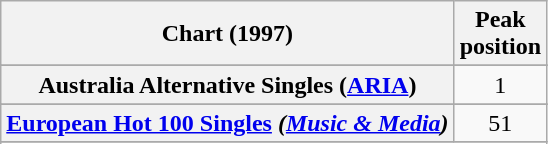<table class="wikitable sortable plainrowheaders" style="text-align:center">
<tr>
<th scope="col">Chart (1997)</th>
<th scope="col">Peak<br>position</th>
</tr>
<tr>
</tr>
<tr>
<th scope="row">Australia Alternative Singles (<a href='#'>ARIA</a>)</th>
<td>1</td>
</tr>
<tr>
</tr>
<tr>
</tr>
<tr>
<th scope="row"><a href='#'>European Hot 100 Singles</a> <em>(<a href='#'>Music & Media</a>)</em></th>
<td>51</td>
</tr>
<tr>
</tr>
<tr>
</tr>
<tr>
</tr>
<tr>
</tr>
<tr>
</tr>
<tr>
</tr>
</table>
